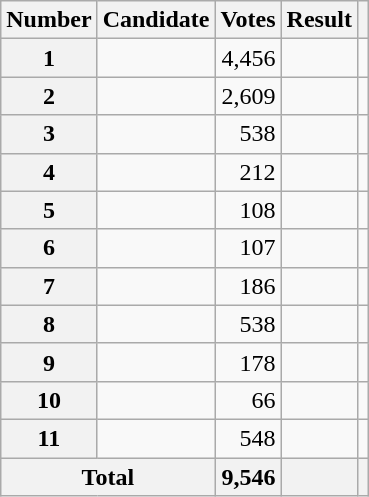<table class="wikitable sortable">
<tr>
<th scope="col">Number</th>
<th scope="col">Candidate</th>
<th scope="col">Votes</th>
<th scope="col">Result</th>
<th scope="col" class="unsortable"></th>
</tr>
<tr>
<th scope="row">1</th>
<td></td>
<td style="text-align:right">4,456</td>
<td></td>
<td></td>
</tr>
<tr>
<th scope="row">2</th>
<td></td>
<td style="text-align:right">2,609</td>
<td></td>
<td></td>
</tr>
<tr>
<th scope="row">3</th>
<td></td>
<td style="text-align:right">538</td>
<td></td>
<td></td>
</tr>
<tr>
<th scope="row">4</th>
<td></td>
<td style="text-align:right">212</td>
<td></td>
<td></td>
</tr>
<tr>
<th scope="row">5</th>
<td></td>
<td style="text-align:right">108</td>
<td></td>
<td></td>
</tr>
<tr>
<th scope="row">6</th>
<td></td>
<td style="text-align:right">107</td>
<td></td>
<td></td>
</tr>
<tr>
<th scope="row">7</th>
<td></td>
<td style="text-align:right">186</td>
<td></td>
<td></td>
</tr>
<tr>
<th scope="row">8</th>
<td></td>
<td style="text-align:right">538</td>
<td></td>
<td></td>
</tr>
<tr>
<th scope="row">9</th>
<td></td>
<td style="text-align:right">178</td>
<td></td>
<td></td>
</tr>
<tr>
<th scope="row">10</th>
<td></td>
<td style="text-align:right">66</td>
<td></td>
<td></td>
</tr>
<tr>
<th scope="row">11</th>
<td></td>
<td style="text-align:right">548</td>
<td></td>
<td></td>
</tr>
<tr class="sortbottom">
<th scope="row" colspan="2">Total</th>
<th style="text-align:right">9,546</th>
<th></th>
<th></th>
</tr>
</table>
